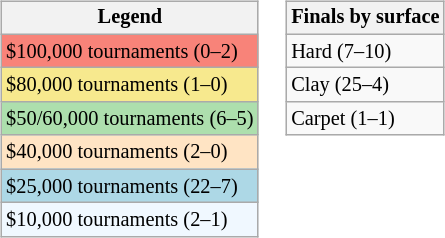<table>
<tr valign=top>
<td><br><table class="wikitable" style="font-size:85%">
<tr>
<th>Legend</th>
</tr>
<tr style="background:#f88379;">
<td>$100,000 tournaments (0–2)</td>
</tr>
<tr style="background:#f7e98e;">
<td>$80,000 tournaments (1–0)</td>
</tr>
<tr style="background:#addfad;">
<td>$50/60,000 tournaments (6–5)</td>
</tr>
<tr style="background:#ffe4c4;">
<td>$40,000 tournaments (2–0)</td>
</tr>
<tr style="background:lightblue;">
<td>$25,000 tournaments (22–7)</td>
</tr>
<tr style="background:#f0f8ff;">
<td>$10,000 tournaments (2–1)</td>
</tr>
</table>
</td>
<td><br><table class="wikitable" style="font-size:85%">
<tr>
<th>Finals by surface</th>
</tr>
<tr>
<td>Hard (7–10)</td>
</tr>
<tr>
<td>Clay (25–4)</td>
</tr>
<tr>
<td>Carpet (1–1)</td>
</tr>
</table>
</td>
</tr>
</table>
